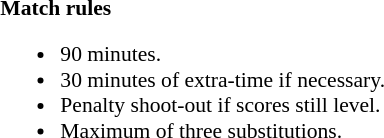<table width=82% style="font-size: 90%">
<tr>
<td width=50% valign=top></td>
<td style="width:60%; vertical-align:top;"><br><strong>Match rules</strong><ul><li>90 minutes.</li><li>30 minutes of extra-time if necessary.</li><li>Penalty shoot-out if scores still level.</li><li>Maximum of three substitutions.</li></ul></td>
</tr>
</table>
